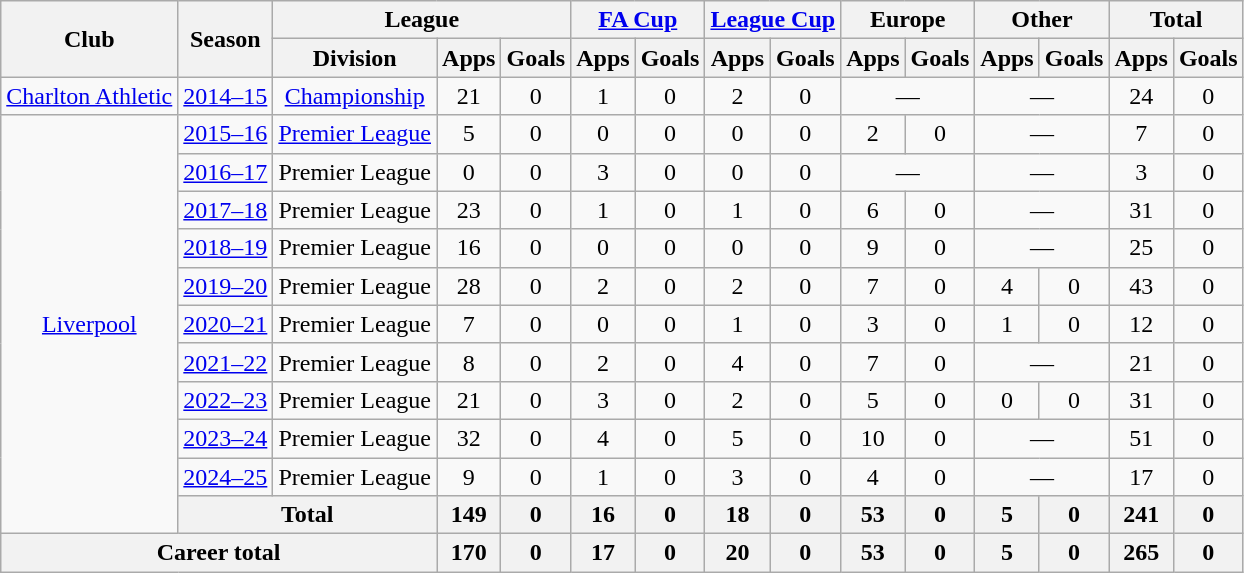<table class="wikitable" style="text-align: center;">
<tr>
<th rowspan="2">Club</th>
<th rowspan="2">Season</th>
<th colspan="3">League</th>
<th colspan="2"><a href='#'>FA Cup</a></th>
<th colspan="2"><a href='#'>League Cup</a></th>
<th colspan="2">Europe</th>
<th colspan="2">Other</th>
<th colspan="2">Total</th>
</tr>
<tr>
<th>Division</th>
<th>Apps</th>
<th>Goals</th>
<th>Apps</th>
<th>Goals</th>
<th>Apps</th>
<th>Goals</th>
<th>Apps</th>
<th>Goals</th>
<th>Apps</th>
<th>Goals</th>
<th>Apps</th>
<th>Goals</th>
</tr>
<tr>
<td><a href='#'>Charlton Athletic</a></td>
<td><a href='#'>2014–15</a></td>
<td><a href='#'>Championship</a></td>
<td>21</td>
<td>0</td>
<td>1</td>
<td>0</td>
<td>2</td>
<td>0</td>
<td colspan="2">—</td>
<td colspan="2">—</td>
<td>24</td>
<td>0</td>
</tr>
<tr>
<td rowspan="11"><a href='#'>Liverpool</a></td>
<td><a href='#'>2015–16</a></td>
<td><a href='#'>Premier League</a></td>
<td>5</td>
<td>0</td>
<td>0</td>
<td>0</td>
<td>0</td>
<td>0</td>
<td>2</td>
<td>0</td>
<td colspan="2">—</td>
<td>7</td>
<td>0</td>
</tr>
<tr>
<td><a href='#'>2016–17</a></td>
<td>Premier League</td>
<td>0</td>
<td>0</td>
<td>3</td>
<td>0</td>
<td>0</td>
<td>0</td>
<td colspan="2">—</td>
<td colspan="2">—</td>
<td>3</td>
<td>0</td>
</tr>
<tr>
<td><a href='#'>2017–18</a></td>
<td>Premier League</td>
<td>23</td>
<td>0</td>
<td>1</td>
<td>0</td>
<td>1</td>
<td>0</td>
<td>6</td>
<td>0</td>
<td colspan="2">—</td>
<td>31</td>
<td>0</td>
</tr>
<tr>
<td><a href='#'>2018–19</a></td>
<td>Premier League</td>
<td>16</td>
<td>0</td>
<td>0</td>
<td>0</td>
<td>0</td>
<td>0</td>
<td>9</td>
<td>0</td>
<td colspan="2">—</td>
<td>25</td>
<td>0</td>
</tr>
<tr>
<td><a href='#'>2019–20</a></td>
<td>Premier League</td>
<td>28</td>
<td>0</td>
<td>2</td>
<td>0</td>
<td>2</td>
<td>0</td>
<td>7</td>
<td>0</td>
<td>4</td>
<td>0</td>
<td>43</td>
<td>0</td>
</tr>
<tr>
<td><a href='#'>2020–21</a></td>
<td>Premier League</td>
<td>7</td>
<td>0</td>
<td>0</td>
<td>0</td>
<td>1</td>
<td>0</td>
<td>3</td>
<td>0</td>
<td>1</td>
<td>0</td>
<td>12</td>
<td>0</td>
</tr>
<tr>
<td><a href='#'>2021–22</a></td>
<td>Premier League</td>
<td>8</td>
<td>0</td>
<td>2</td>
<td>0</td>
<td>4</td>
<td>0</td>
<td>7</td>
<td>0</td>
<td colspan="2">—</td>
<td>21</td>
<td>0</td>
</tr>
<tr>
<td><a href='#'>2022–23</a></td>
<td>Premier League</td>
<td>21</td>
<td>0</td>
<td>3</td>
<td>0</td>
<td>2</td>
<td>0</td>
<td>5</td>
<td>0</td>
<td>0</td>
<td>0</td>
<td>31</td>
<td>0</td>
</tr>
<tr>
<td><a href='#'>2023–24</a></td>
<td>Premier League</td>
<td>32</td>
<td>0</td>
<td>4</td>
<td>0</td>
<td>5</td>
<td>0</td>
<td>10</td>
<td>0</td>
<td colspan="2">—</td>
<td>51</td>
<td>0</td>
</tr>
<tr>
<td><a href='#'>2024–25</a></td>
<td>Premier League</td>
<td>9</td>
<td>0</td>
<td>1</td>
<td>0</td>
<td>3</td>
<td>0</td>
<td>4</td>
<td>0</td>
<td colspan="2">—</td>
<td>17</td>
<td>0</td>
</tr>
<tr>
<th colspan="2">Total</th>
<th>149</th>
<th>0</th>
<th>16</th>
<th>0</th>
<th>18</th>
<th>0</th>
<th>53</th>
<th>0</th>
<th>5</th>
<th>0</th>
<th>241</th>
<th>0</th>
</tr>
<tr>
<th colspan="3">Career total</th>
<th>170</th>
<th>0</th>
<th>17</th>
<th>0</th>
<th>20</th>
<th>0</th>
<th>53</th>
<th>0</th>
<th>5</th>
<th>0</th>
<th>265</th>
<th>0</th>
</tr>
</table>
